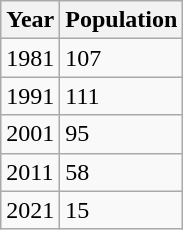<table class="wikitable">
<tr>
<th>Year</th>
<th>Population</th>
</tr>
<tr>
<td>1981</td>
<td>107</td>
</tr>
<tr>
<td>1991</td>
<td>111</td>
</tr>
<tr>
<td>2001</td>
<td>95</td>
</tr>
<tr>
<td>2011</td>
<td>58</td>
</tr>
<tr>
<td>2021</td>
<td>15</td>
</tr>
</table>
